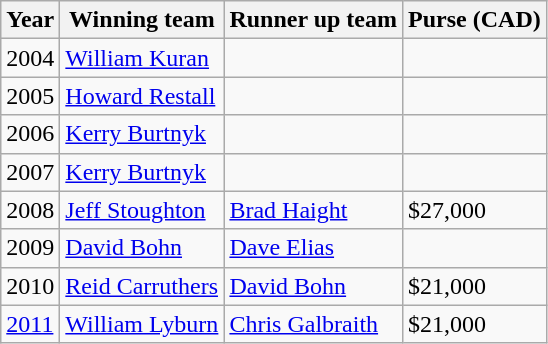<table class="wikitable">
<tr>
<th>Year</th>
<th>Winning team</th>
<th>Runner up team</th>
<th>Purse (CAD)</th>
</tr>
<tr>
<td>2004</td>
<td> <a href='#'>William Kuran</a></td>
<td></td>
<td></td>
</tr>
<tr>
<td>2005</td>
<td> <a href='#'>Howard Restall</a></td>
<td></td>
<td></td>
</tr>
<tr>
<td>2006</td>
<td> <a href='#'>Kerry Burtnyk</a></td>
<td></td>
<td></td>
</tr>
<tr>
<td>2007</td>
<td> <a href='#'>Kerry Burtnyk</a></td>
<td></td>
<td></td>
</tr>
<tr>
<td>2008</td>
<td> <a href='#'>Jeff Stoughton</a></td>
<td> <a href='#'>Brad Haight</a></td>
<td>$27,000</td>
</tr>
<tr>
<td>2009</td>
<td> <a href='#'>David Bohn</a></td>
<td> <a href='#'>Dave Elias</a></td>
<td></td>
</tr>
<tr>
<td>2010</td>
<td> <a href='#'>Reid Carruthers</a></td>
<td> <a href='#'>David Bohn</a></td>
<td>$21,000</td>
</tr>
<tr>
<td><a href='#'>2011</a></td>
<td> <a href='#'>William Lyburn</a></td>
<td> <a href='#'>Chris Galbraith</a></td>
<td>$21,000</td>
</tr>
</table>
